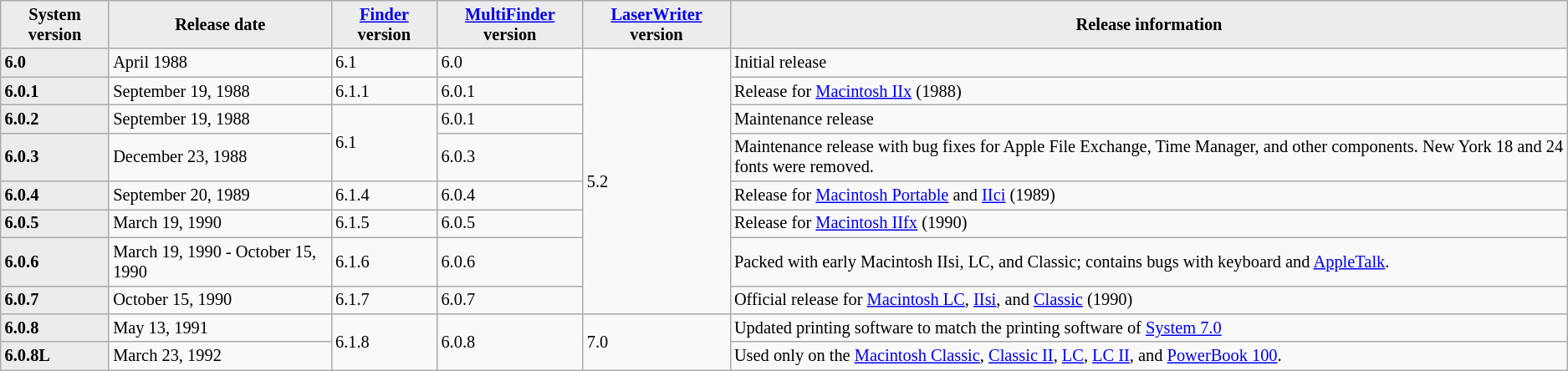<table border=1 cellpadding=1 cellspacing=0 style="font-size: 85%; border: gray solid 1px; border-collapse: collapse;" class="wikitable">
<tr>
<th style="background:#ececec">System version</th>
<th style="background:#ececec">Release date</th>
<th style="background:#ececec"><a href='#'>Finder</a> version</th>
<th style="background:#ececec"><a href='#'>MultiFinder</a> version</th>
<th style="background:#ececec"><a href='#'>LaserWriter</a> version</th>
<th style="background:#ececec">Release information</th>
</tr>
<tr>
<th style="background:#ececec; text-align: left">6.0</th>
<td>April 1988</td>
<td>6.1</td>
<td>6.0</td>
<td rowspan=8>5.2</td>
<td>Initial release</td>
</tr>
<tr>
<th style="background:#ececec; text-align: left">6.0.1</th>
<td>September 19, 1988</td>
<td>6.1.1</td>
<td>6.0.1</td>
<td>Release for <a href='#'>Macintosh IIx</a> (1988)</td>
</tr>
<tr>
<th style="background:#ececec; text-align: left">6.0.2</th>
<td>September 19, 1988</td>
<td rowspan=2>6.1</td>
<td>6.0.1</td>
<td>Maintenance release</td>
</tr>
<tr>
<th style="background:#ececec; text-align: left">6.0.3</th>
<td>December 23, 1988</td>
<td>6.0.3</td>
<td>Maintenance release with bug fixes for Apple File Exchange, Time Manager, and other components. New York 18 and 24 fonts were removed.</td>
</tr>
<tr>
<th style="background:#ececec; text-align: left">6.0.4</th>
<td>September 20, 1989</td>
<td>6.1.4</td>
<td>6.0.4</td>
<td>Release for <a href='#'>Macintosh Portable</a> and <a href='#'>IIci</a> (1989)</td>
</tr>
<tr>
<th style="background:#ececec; text-align: left">6.0.5</th>
<td>March 19, 1990</td>
<td>6.1.5</td>
<td>6.0.5</td>
<td>Release for <a href='#'>Macintosh IIfx</a> (1990)</td>
</tr>
<tr>
<th style="background:#ececec; text-align: left">6.0.6</th>
<td>March 19, 1990 - October 15, 1990</td>
<td>6.1.6</td>
<td>6.0.6</td>
<td>Packed with early Macintosh IIsi, LC, and Classic; contains bugs with keyboard and <a href='#'>AppleTalk</a>.</td>
</tr>
<tr>
<th style="background:#ececec; text-align: left">6.0.7</th>
<td>October 15, 1990</td>
<td>6.1.7</td>
<td>6.0.7</td>
<td>Official release for <a href='#'>Macintosh LC</a>, <a href='#'>IIsi</a>, and <a href='#'>Classic</a> (1990)</td>
</tr>
<tr>
<th style="background:#ececec; text-align: left">6.0.8</th>
<td>May 13, 1991</td>
<td rowspan=2>6.1.8</td>
<td rowspan=2>6.0.8</td>
<td rowspan=2>7.0</td>
<td>Updated printing software to match the printing software of <a href='#'>System 7.0</a></td>
</tr>
<tr>
<th style="background:#ececec; text-align: left">6.0.8L</th>
<td>March 23, 1992</td>
<td>Used only on the <a href='#'>Macintosh Classic</a>, <a href='#'>Classic II</a>, <a href='#'>LC</a>, <a href='#'>LC II</a>, and <a href='#'>PowerBook 100</a>.</td>
</tr>
</table>
